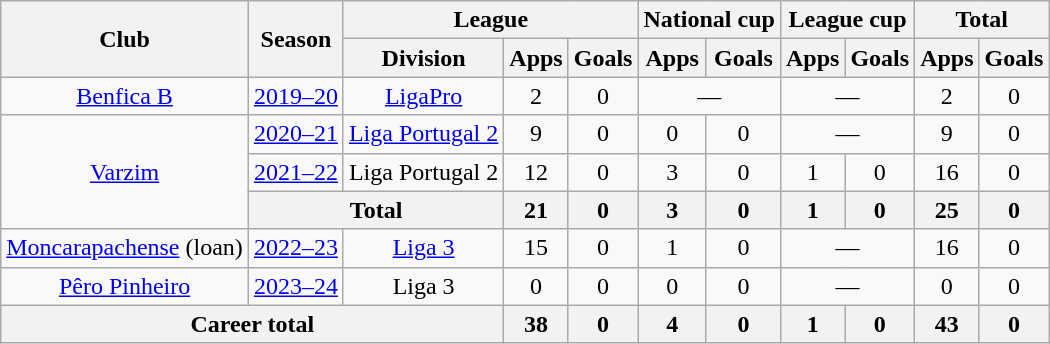<table class="wikitable" style="text-align: center">
<tr>
<th rowspan="2">Club</th>
<th rowspan="2">Season</th>
<th colspan="3">League</th>
<th colspan="2">National cup</th>
<th colspan="2">League cup</th>
<th colspan="2">Total</th>
</tr>
<tr>
<th>Division</th>
<th>Apps</th>
<th>Goals</th>
<th>Apps</th>
<th>Goals</th>
<th>Apps</th>
<th>Goals</th>
<th>Apps</th>
<th>Goals</th>
</tr>
<tr>
<td><a href='#'>Benfica B</a></td>
<td><a href='#'>2019–20</a></td>
<td><a href='#'>LigaPro</a></td>
<td>2</td>
<td>0</td>
<td colspan="2">—</td>
<td colspan="2">—</td>
<td>2</td>
<td>0</td>
</tr>
<tr>
<td rowspan="3"><a href='#'>Varzim</a></td>
<td><a href='#'>2020–21</a></td>
<td><a href='#'>Liga Portugal 2</a></td>
<td>9</td>
<td>0</td>
<td>0</td>
<td>0</td>
<td colspan="2">—</td>
<td>9</td>
<td>0</td>
</tr>
<tr>
<td><a href='#'>2021–22</a></td>
<td>Liga Portugal 2</td>
<td>12</td>
<td>0</td>
<td>3</td>
<td>0</td>
<td>1</td>
<td>0</td>
<td>16</td>
<td>0</td>
</tr>
<tr>
<th colspan="2">Total</th>
<th>21</th>
<th>0</th>
<th>3</th>
<th>0</th>
<th>1</th>
<th>0</th>
<th>25</th>
<th>0</th>
</tr>
<tr>
<td><a href='#'>Moncarapachense</a> (loan)</td>
<td><a href='#'>2022–23</a></td>
<td><a href='#'>Liga 3</a></td>
<td>15</td>
<td>0</td>
<td>1</td>
<td>0</td>
<td colspan="2">—</td>
<td>16</td>
<td>0</td>
</tr>
<tr>
<td><a href='#'>Pêro Pinheiro</a></td>
<td><a href='#'>2023–24</a></td>
<td>Liga 3</td>
<td>0</td>
<td>0</td>
<td>0</td>
<td>0</td>
<td colspan="2">—</td>
<td>0</td>
<td>0</td>
</tr>
<tr>
<th colspan="3"><strong>Career total</strong></th>
<th>38</th>
<th>0</th>
<th>4</th>
<th>0</th>
<th>1</th>
<th>0</th>
<th>43</th>
<th>0</th>
</tr>
</table>
